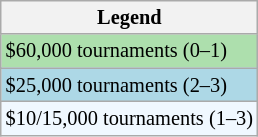<table class=wikitable style="font-size:85%;">
<tr>
<th>Legend</th>
</tr>
<tr style="background:#addfad;">
<td>$60,000 tournaments (0–1)</td>
</tr>
<tr style="background:lightblue;">
<td>$25,000 tournaments (2–3)</td>
</tr>
<tr style="background:#f0f8ff;">
<td>$10/15,000 tournaments (1–3)</td>
</tr>
</table>
